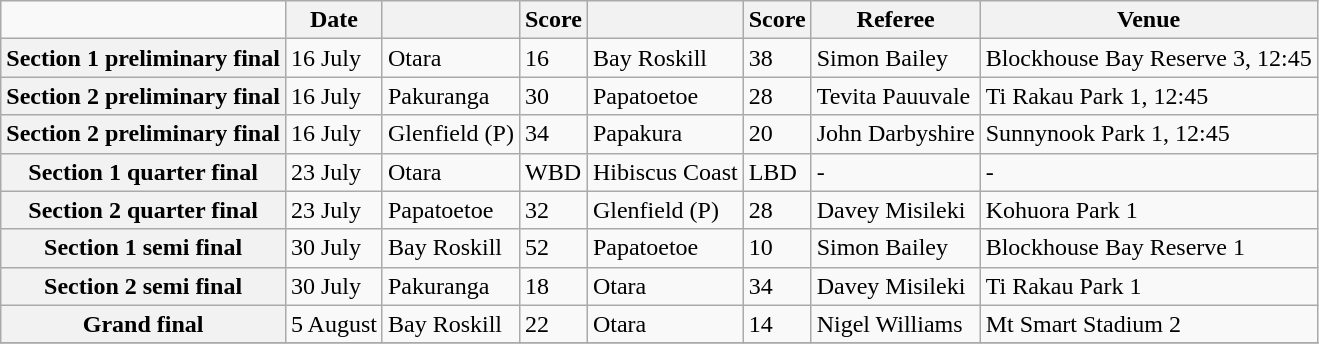<table class="wikitable mw-collapsible">
<tr>
<td></td>
<th scope="col">Date</th>
<th scope="col"></th>
<th scope="col">Score</th>
<th scope="col"></th>
<th scope="col">Score</th>
<th scope="col">Referee</th>
<th scope="col">Venue</th>
</tr>
<tr>
<th scope="row">Section 1 preliminary final</th>
<td>16 July</td>
<td>Otara</td>
<td>16</td>
<td>Bay Roskill</td>
<td>38</td>
<td>Simon Bailey</td>
<td>Blockhouse Bay Reserve 3, 12:45</td>
</tr>
<tr>
<th scope="row">Section 2 preliminary final</th>
<td>16 July</td>
<td>Pakuranga</td>
<td>30</td>
<td>Papatoetoe</td>
<td>28</td>
<td>Tevita Pauuvale</td>
<td>Ti Rakau Park 1, 12:45</td>
</tr>
<tr>
<th scope="row">Section 2 preliminary final</th>
<td>16 July</td>
<td>Glenfield (P)</td>
<td>34</td>
<td>Papakura</td>
<td>20</td>
<td>John Darbyshire</td>
<td>Sunnynook Park 1, 12:45</td>
</tr>
<tr>
<th scope="row">Section 1 quarter final</th>
<td>23 July</td>
<td>Otara</td>
<td>WBD</td>
<td>Hibiscus Coast</td>
<td>LBD</td>
<td>-</td>
<td>-</td>
</tr>
<tr>
<th scope="row">Section 2 quarter final</th>
<td>23 July</td>
<td>Papatoetoe</td>
<td>32</td>
<td>Glenfield (P)</td>
<td>28</td>
<td>Davey Misileki</td>
<td>Kohuora Park 1</td>
</tr>
<tr>
<th scope="row">Section 1 semi final</th>
<td>30 July</td>
<td>Bay Roskill</td>
<td>52</td>
<td>Papatoetoe</td>
<td>10</td>
<td>Simon Bailey</td>
<td>Blockhouse Bay Reserve 1</td>
</tr>
<tr>
<th scope="row">Section 2 semi final</th>
<td>30 July</td>
<td>Pakuranga</td>
<td>18</td>
<td>Otara</td>
<td>34</td>
<td>Davey Misileki</td>
<td>Ti Rakau Park 1</td>
</tr>
<tr>
<th scope="row">Grand final</th>
<td>5 August </td>
<td>Bay Roskill</td>
<td>22</td>
<td>Otara</td>
<td>14</td>
<td>Nigel Williams</td>
<td>Mt Smart Stadium 2</td>
</tr>
<tr>
</tr>
</table>
